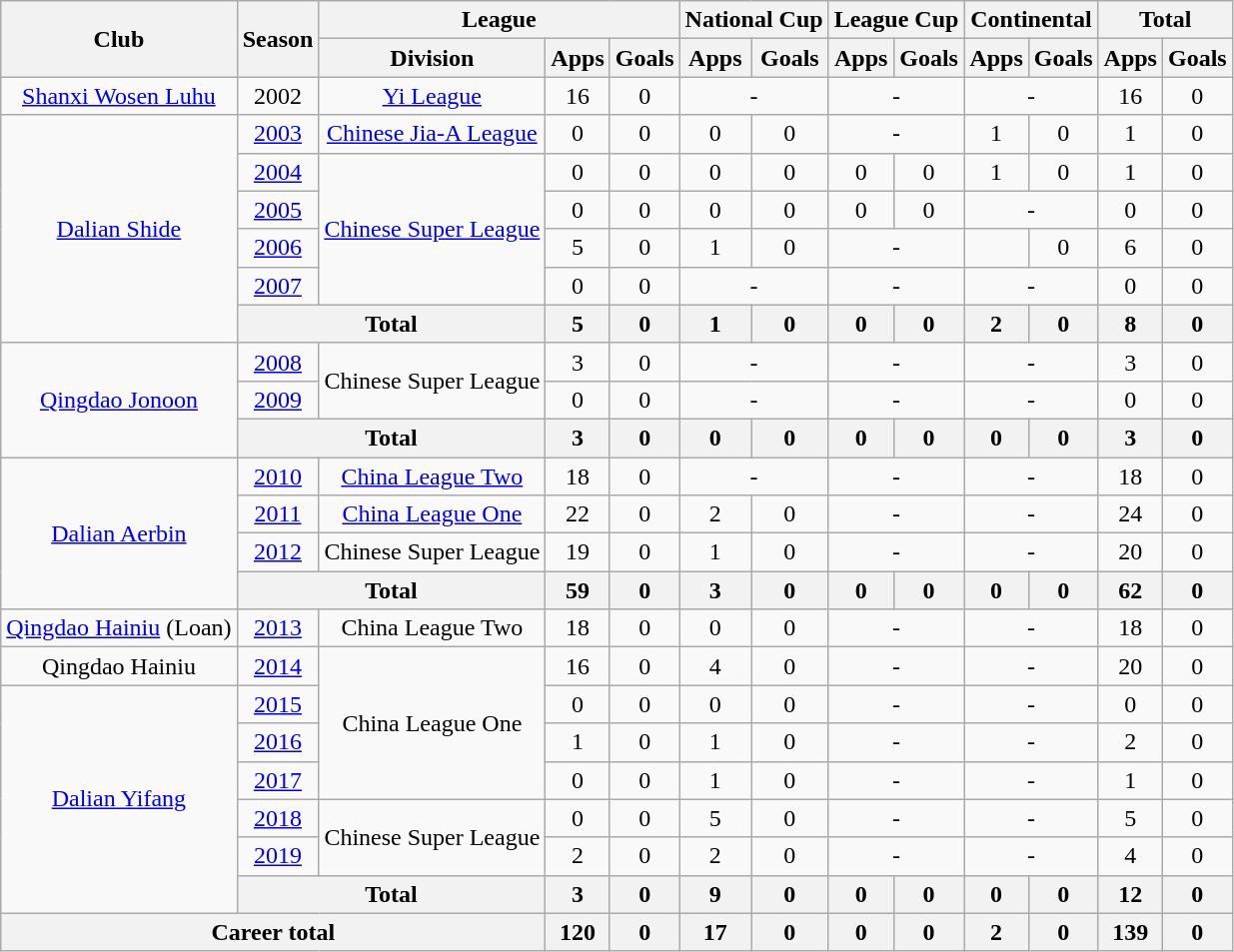<table class="wikitable" style="text-align: center">
<tr>
<th rowspan="2">Club</th>
<th rowspan="2">Season</th>
<th colspan="3">League</th>
<th colspan="2">National Cup</th>
<th colspan="2">League Cup</th>
<th colspan="2">Continental</th>
<th colspan="2">Total</th>
</tr>
<tr>
<th>Division</th>
<th>Apps</th>
<th>Goals</th>
<th>Apps</th>
<th>Goals</th>
<th>Apps</th>
<th>Goals</th>
<th>Apps</th>
<th>Goals</th>
<th>Apps</th>
<th>Goals</th>
</tr>
<tr>
<td><a href='#'>Shanxi Wosen Luhu</a></td>
<td>2002</td>
<td><a href='#'>Yi League</a></td>
<td>16</td>
<td>0</td>
<td colspan="2">-</td>
<td colspan="2">-</td>
<td colspan="2">-</td>
<td>16</td>
<td>0</td>
</tr>
<tr>
<td rowspan="6"><a href='#'>Dalian Shide</a></td>
<td><a href='#'>2003</a></td>
<td><a href='#'>Chinese Jia-A League</a></td>
<td>0</td>
<td>0</td>
<td>0</td>
<td>0</td>
<td colspan="2">-</td>
<td>1</td>
<td>0</td>
<td>1</td>
<td>0</td>
</tr>
<tr>
<td><a href='#'>2004</a></td>
<td rowspan="4"><a href='#'>Chinese Super League</a></td>
<td>0</td>
<td>0</td>
<td>0</td>
<td>0</td>
<td>0</td>
<td>0</td>
<td>1</td>
<td>0</td>
<td>1</td>
<td>0</td>
</tr>
<tr>
<td><a href='#'>2005</a></td>
<td>0</td>
<td>0</td>
<td>0</td>
<td>0</td>
<td>0</td>
<td>0</td>
<td colspan="2">-</td>
<td>0</td>
<td>0</td>
</tr>
<tr>
<td><a href='#'>2006</a></td>
<td>5</td>
<td>0</td>
<td>1</td>
<td>0</td>
<td colspan="2">-</td>
<td></td>
<td>0</td>
<td>6</td>
<td>0</td>
</tr>
<tr>
<td><a href='#'>2007</a></td>
<td>0</td>
<td>0</td>
<td colspan="2">-</td>
<td colspan="2">-</td>
<td colspan="2">-</td>
<td>0</td>
<td>0</td>
</tr>
<tr>
<th colspan="2">Total</th>
<th>5</th>
<th>0</th>
<th>1</th>
<th>0</th>
<th>0</th>
<th>0</th>
<th>2</th>
<th>0</th>
<th>8</th>
<th>0</th>
</tr>
<tr>
<td rowspan="3"><a href='#'>Qingdao Jonoon</a></td>
<td><a href='#'>2008</a></td>
<td rowspan="2">Chinese Super League</td>
<td>3</td>
<td>0</td>
<td colspan="2">-</td>
<td colspan="2">-</td>
<td colspan="2">-</td>
<td>3</td>
<td>0</td>
</tr>
<tr>
<td><a href='#'>2009</a></td>
<td>0</td>
<td>0</td>
<td colspan="2">-</td>
<td colspan="2">-</td>
<td colspan="2">-</td>
<td>0</td>
<td>0</td>
</tr>
<tr>
<th colspan="2">Total</th>
<th>3</th>
<th>0</th>
<th>0</th>
<th>0</th>
<th>0</th>
<th>0</th>
<th>0</th>
<th>0</th>
<th>3</th>
<th>0</th>
</tr>
<tr>
<td rowspan="4"><a href='#'>Dalian Aerbin</a></td>
<td><a href='#'>2010</a></td>
<td><a href='#'>China League Two</a></td>
<td>18</td>
<td>0</td>
<td colspan="2">-</td>
<td colspan="2">-</td>
<td colspan="2">-</td>
<td>18</td>
<td>0</td>
</tr>
<tr>
<td><a href='#'>2011</a></td>
<td><a href='#'>China League One</a></td>
<td>22</td>
<td>0</td>
<td>2</td>
<td>0</td>
<td colspan="2">-</td>
<td colspan="2">-</td>
<td>24</td>
<td>0</td>
</tr>
<tr>
<td><a href='#'>2012</a></td>
<td>Chinese Super League</td>
<td>19</td>
<td>0</td>
<td>1</td>
<td>0</td>
<td colspan="2">-</td>
<td colspan="2">-</td>
<td>20</td>
<td>0</td>
</tr>
<tr>
<th colspan="2">Total</th>
<th>59</th>
<th>0</th>
<th>3</th>
<th>0</th>
<th>0</th>
<th>0</th>
<th>0</th>
<th>0</th>
<th>62</th>
<th>0</th>
</tr>
<tr>
<td><a href='#'>Qingdao Hainiu</a> (Loan)</td>
<td><a href='#'>2013</a></td>
<td>China League Two</td>
<td>18</td>
<td>0</td>
<td>0</td>
<td>0</td>
<td colspan="2">-</td>
<td colspan="2">-</td>
<td>18</td>
<td>0</td>
</tr>
<tr>
<td>Qingdao Hainiu</td>
<td><a href='#'>2014</a></td>
<td rowspan="4">China League One</td>
<td>16</td>
<td>0</td>
<td>4</td>
<td>0</td>
<td colspan="2">-</td>
<td colspan="2">-</td>
<td>20</td>
<td>0</td>
</tr>
<tr>
<td rowspan="6"><a href='#'>Dalian Yifang</a></td>
<td><a href='#'>2015</a></td>
<td>0</td>
<td>0</td>
<td>0</td>
<td>0</td>
<td colspan="2">-</td>
<td colspan="2">-</td>
<td>0</td>
<td>0</td>
</tr>
<tr>
<td><a href='#'>2016</a></td>
<td>1</td>
<td>0</td>
<td>1</td>
<td>0</td>
<td colspan="2">-</td>
<td colspan="2">-</td>
<td>2</td>
<td>0</td>
</tr>
<tr>
<td><a href='#'>2017</a></td>
<td>0</td>
<td>0</td>
<td>1</td>
<td>0</td>
<td colspan="2">-</td>
<td colspan="2">-</td>
<td>1</td>
<td>0</td>
</tr>
<tr>
<td><a href='#'>2018</a></td>
<td rowspan="2">Chinese Super League</td>
<td>0</td>
<td>0</td>
<td>5</td>
<td>0</td>
<td colspan="2">-</td>
<td colspan="2">-</td>
<td>5</td>
<td>0</td>
</tr>
<tr>
<td><a href='#'>2019</a></td>
<td>2</td>
<td>0</td>
<td>2</td>
<td>0</td>
<td colspan="2">-</td>
<td colspan="2">-</td>
<td>4</td>
<td>0</td>
</tr>
<tr>
<th colspan="2">Total</th>
<th>3</th>
<th>0</th>
<th>9</th>
<th>0</th>
<th>0</th>
<th>0</th>
<th>0</th>
<th>0</th>
<th>12</th>
<th>0</th>
</tr>
<tr>
<th colspan="3">Career total</th>
<th>120</th>
<th>0</th>
<th>17</th>
<th>0</th>
<th>0</th>
<th>0</th>
<th>2</th>
<th>0</th>
<th>139</th>
<th>0</th>
</tr>
</table>
